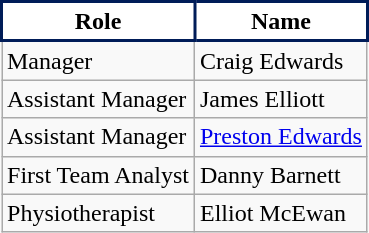<table class="wikitable sortable toccolours">
<tr>
<th style="background-color:white; color:solid #001C58; border:2px solid #001C58;" scope="col">Role</th>
<th style="background-color:white; color:solid #001C58; border:2px solid #001C58;" scope="col">Name</th>
</tr>
<tr>
<td>Manager</td>
<td> Craig Edwards</td>
</tr>
<tr>
<td>Assistant Manager</td>
<td> James Elliott</td>
</tr>
<tr>
<td>Assistant Manager</td>
<td> <a href='#'>Preston Edwards</a></td>
</tr>
<tr>
<td>First Team Analyst</td>
<td> Danny Barnett</td>
</tr>
<tr>
<td>Physiotherapist</td>
<td> Elliot McEwan</td>
</tr>
</table>
